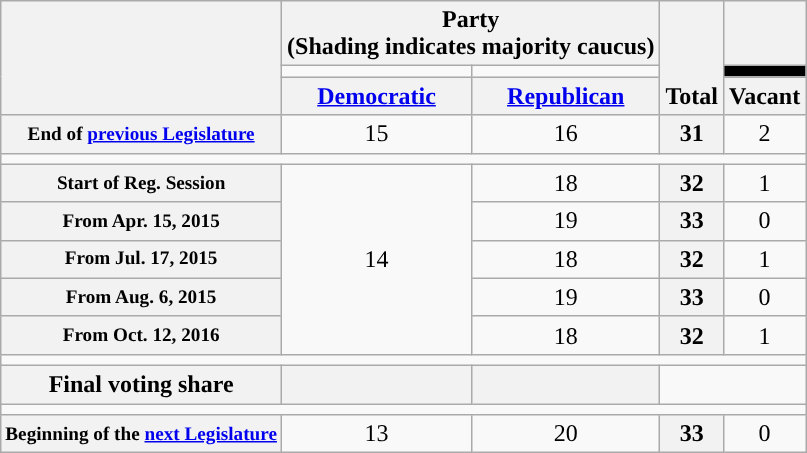<table class=wikitable style="text-align:center">
<tr style="vertical-align:bottom;">
<th rowspan=3></th>
<th colspan=2>Party <div>(Shading indicates majority caucus)</div></th>
<th rowspan=3>Total</th>
<th></th>
</tr>
<tr style="height:5px">
<td style="background-color:"></td>
<td style="background-color:"></td>
<td style="background-color:black"></td>
</tr>
<tr>
<th><a href='#'>Democratic</a></th>
<th><a href='#'>Republican</a></th>
<th>Vacant</th>
</tr>
<tr>
<th nowrap style="font-size:80%">End of <a href='#'>previous Legislature</a></th>
<td>15</td>
<td>16</td>
<th>31</th>
<td>2</td>
</tr>
<tr>
<td colspan=5></td>
</tr>
<tr>
<th nowrap style="font-size:80%">Start of Reg. Session</th>
<td rowspan="5">14</td>
<td>18</td>
<th>32</th>
<td>1</td>
</tr>
<tr>
<th nowrap style="font-size:80%">From Apr. 15, 2015</th>
<td>19</td>
<th>33</th>
<td>0</td>
</tr>
<tr>
<th nowrap style="font-size:80%">From Jul. 17, 2015</th>
<td>18</td>
<th>32</th>
<td>1</td>
</tr>
<tr>
<th nowrap style="font-size:80%">From Aug. 6, 2015</th>
<td>19</td>
<th>33</th>
<td>0</td>
</tr>
<tr>
<th nowrap style="font-size:80%">From Oct. 12, 2016</th>
<td>18</td>
<th>32</th>
<td>1</td>
</tr>
<tr>
<td colspan=5></td>
</tr>
<tr>
<th>Final voting share</th>
<th></th>
<th></th>
<td colspan=2></td>
</tr>
<tr>
<td colspan=5></td>
</tr>
<tr>
<th style="white-space:nowrap; font-size:80%;">Beginning of the <a href='#'>next Legislature</a></th>
<td>13</td>
<td>20</td>
<th>33</th>
<td>0</td>
</tr>
</table>
